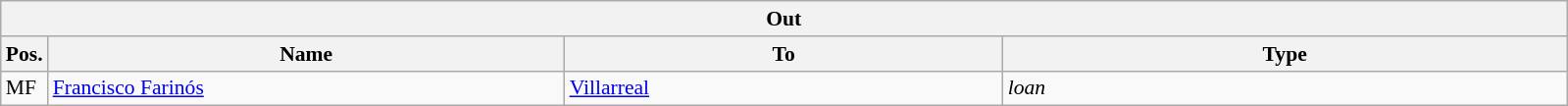<table class="wikitable" style="font-size:90%;">
<tr>
<th colspan="4">Out</th>
</tr>
<tr>
<th width=3%>Pos.</th>
<th width=33%>Name</th>
<th width=28%>To</th>
<th width=36%>Type</th>
</tr>
<tr>
<td>MF</td>
<td><a href='#'>Francisco Farinós</a></td>
<td><a href='#'>Villarreal</a></td>
<td><em>loan</em></td>
</tr>
</table>
